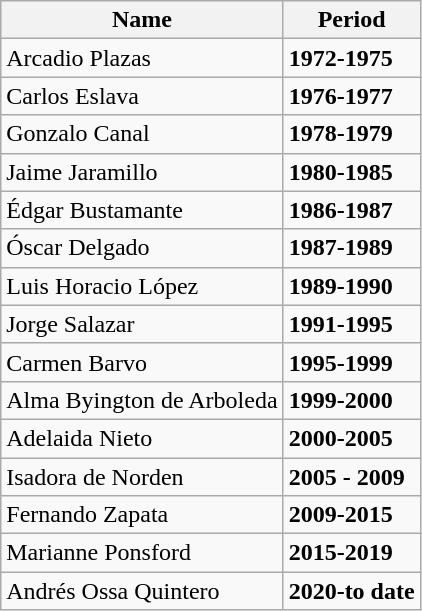<table class="wikitable">
<tr>
<th>Name</th>
<th>Period</th>
</tr>
<tr>
<td>Arcadio Plazas</td>
<td><strong>1972-1975</strong></td>
</tr>
<tr>
<td>Carlos Eslava</td>
<td><strong>1976-1977</strong></td>
</tr>
<tr>
<td>Gonzalo Canal</td>
<td><strong>1978-1979</strong></td>
</tr>
<tr>
<td>Jaime Jaramillo</td>
<td><strong>1980-1985</strong></td>
</tr>
<tr>
<td>Édgar Bustamante</td>
<td><strong>1986-1987</strong></td>
</tr>
<tr>
<td>Óscar Delgado</td>
<td><strong>1987-1989</strong></td>
</tr>
<tr>
<td>Luis Horacio López</td>
<td><strong>1989-1990</strong></td>
</tr>
<tr>
<td>Jorge Salazar</td>
<td><strong>1991-1995</strong></td>
</tr>
<tr>
<td>Carmen Barvo</td>
<td><strong>1995-1999</strong></td>
</tr>
<tr>
<td>Alma Byington de Arboleda</td>
<td><strong>1999-2000</strong></td>
</tr>
<tr>
<td>Adelaida Nieto</td>
<td><strong>2000-2005</strong></td>
</tr>
<tr>
<td>Isadora de Norden</td>
<td><strong>2005 - 2009</strong></td>
</tr>
<tr>
<td>Fernando Zapata</td>
<td><strong>2009-2015</strong></td>
</tr>
<tr>
<td>Marianne Ponsford</td>
<td><strong>2015-2019</strong></td>
</tr>
<tr>
<td>Andrés Ossa Quintero</td>
<td><strong>2020-to date</strong></td>
</tr>
</table>
